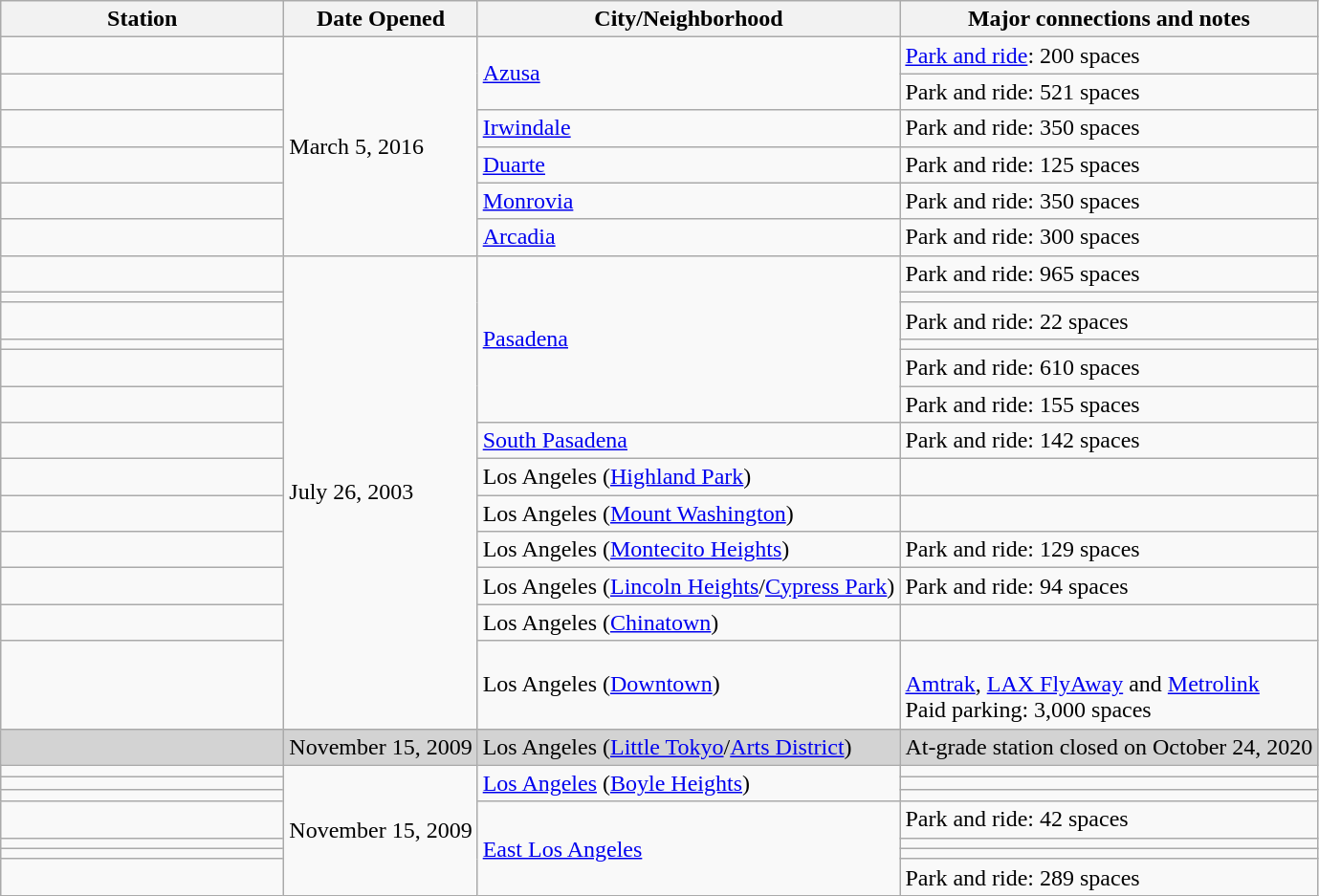<table class="wikitable">
<tr>
<th width="190">Station</th>
<th>Date Opened</th>
<th>City/Neighborhood<br></th>
<th>Major connections and notes</th>
</tr>
<tr>
<td></td>
<td rowspan="6">March 5, 2016</td>
<td rowspan="2"><a href='#'>Azusa</a></td>
<td><a href='#'>Park and ride</a>: 200 spaces</td>
</tr>
<tr>
<td></td>
<td>Park and ride: 521 spaces</td>
</tr>
<tr>
<td></td>
<td><a href='#'>Irwindale</a></td>
<td>Park and ride: 350 spaces</td>
</tr>
<tr>
<td></td>
<td><a href='#'>Duarte</a></td>
<td>Park and ride: 125 spaces</td>
</tr>
<tr>
<td></td>
<td><a href='#'>Monrovia</a></td>
<td>Park and ride: 350 spaces</td>
</tr>
<tr>
<td></td>
<td><a href='#'>Arcadia</a></td>
<td>Park and ride: 300 spaces</td>
</tr>
<tr>
<td></td>
<td rowspan="13">July 26, 2003</td>
<td rowspan="6"><a href='#'>Pasadena</a></td>
<td>Park and ride: 965 spaces</td>
</tr>
<tr>
<td></td>
<td></td>
</tr>
<tr>
<td></td>
<td>Park and ride: 22 spaces</td>
</tr>
<tr>
<td></td>
<td></td>
</tr>
<tr>
<td></td>
<td>Park and ride: 610 spaces</td>
</tr>
<tr>
<td></td>
<td>Park and ride: 155 spaces</td>
</tr>
<tr>
<td></td>
<td><a href='#'>South Pasadena</a></td>
<td>Park and ride: 142 spaces</td>
</tr>
<tr>
<td></td>
<td>Los Angeles (<a href='#'>Highland Park</a>)</td>
<td></td>
</tr>
<tr>
<td></td>
<td>Los Angeles (<a href='#'>Mount Washington</a>)</td>
<td></td>
</tr>
<tr>
<td></td>
<td>Los Angeles (<a href='#'>Montecito Heights</a>)</td>
<td>Park and ride: 129 spaces</td>
</tr>
<tr>
<td></td>
<td>Los Angeles (<a href='#'>Lincoln Heights</a>/<a href='#'>Cypress Park</a>)</td>
<td>Park and ride: 94 spaces</td>
</tr>
<tr>
<td></td>
<td>Los Angeles (<a href='#'>Chinatown</a>)</td>
<td></td>
</tr>
<tr>
<td></td>
<td>Los Angeles (<a href='#'>Downtown</a>)</td>
<td><br><a href='#'>Amtrak</a>,  <a href='#'>LAX FlyAway</a> and  <a href='#'>Metrolink</a><br>Paid parking: 3,000 spaces</td>
</tr>
<tr style="background-color:#D3D3D3">
<td></td>
<td>November 15, 2009</td>
<td>Los Angeles (<a href='#'>Little Tokyo</a>/<a href='#'>Arts District</a>)</td>
<td>At-grade station closed on October 24, 2020</td>
</tr>
<tr>
<td></td>
<td rowspan="7">November 15, 2009</td>
<td rowspan="3"><a href='#'>Los Angeles</a> (<a href='#'>Boyle Heights</a>)</td>
<td></td>
</tr>
<tr>
<td></td>
<td></td>
</tr>
<tr>
<td></td>
<td></td>
</tr>
<tr>
<td></td>
<td rowspan="4"><a href='#'>East Los Angeles</a></td>
<td>Park and ride: 42 spaces</td>
</tr>
<tr>
<td></td>
<td></td>
</tr>
<tr>
<td></td>
<td></td>
</tr>
<tr>
<td></td>
<td>Park and ride: 289 spaces</td>
</tr>
</table>
